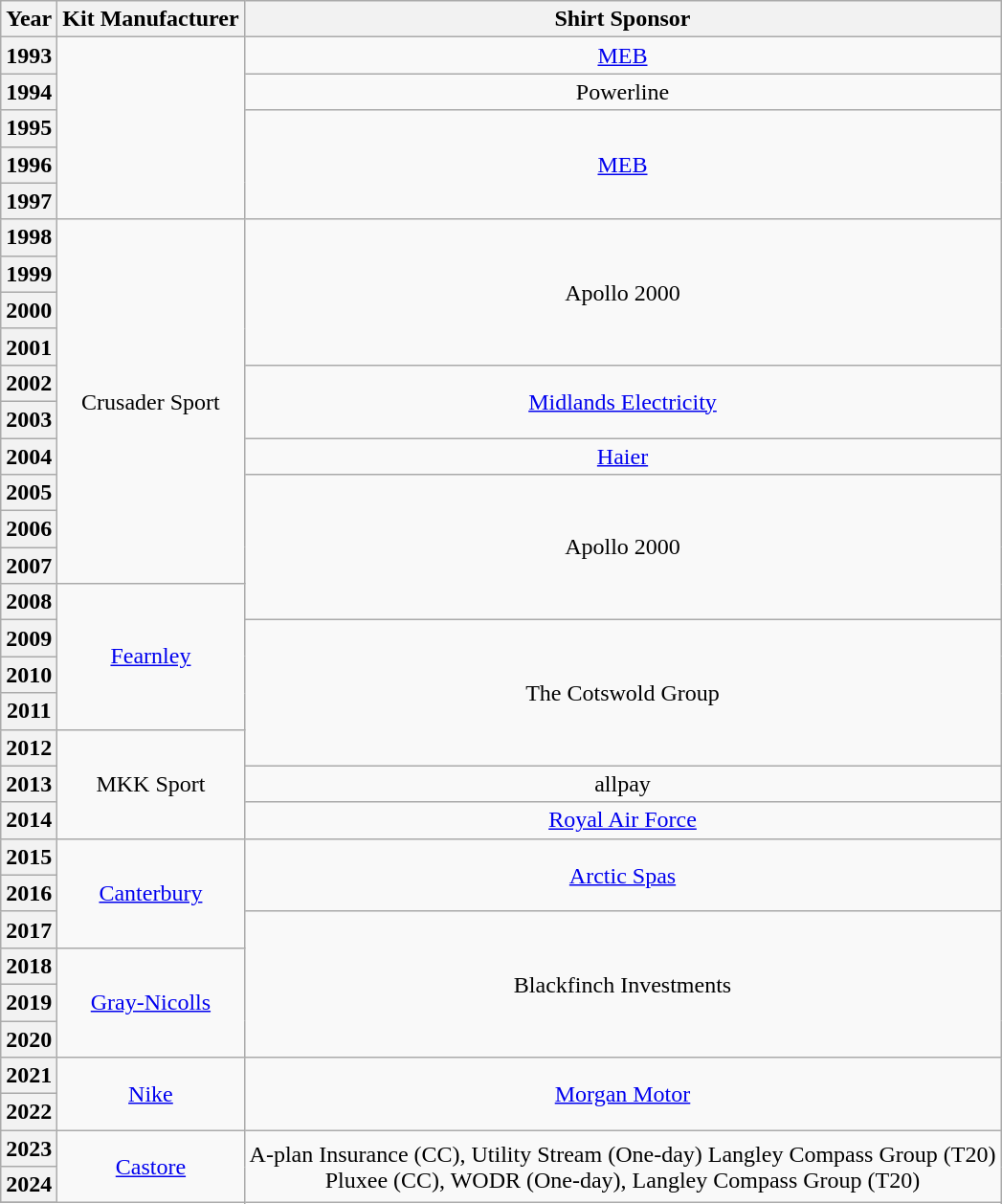<table class="wikitable" style="text-align: center">
<tr>
<th>Year</th>
<th>Kit Manufacturer</th>
<th>Shirt Sponsor</th>
</tr>
<tr>
<th>1993</th>
<td rowspan="5"></td>
<td><a href='#'>MEB</a></td>
</tr>
<tr>
<th>1994</th>
<td>Powerline</td>
</tr>
<tr>
<th>1995</th>
<td rowspan="3"><a href='#'>MEB</a></td>
</tr>
<tr>
<th>1996</th>
</tr>
<tr>
<th>1997</th>
</tr>
<tr>
<th>1998</th>
<td rowspan="10">Crusader Sport</td>
<td rowspan="4">Apollo 2000</td>
</tr>
<tr>
<th>1999</th>
</tr>
<tr>
<th>2000</th>
</tr>
<tr>
<th>2001</th>
</tr>
<tr>
<th>2002</th>
<td rowspan="2"><a href='#'>Midlands Electricity</a></td>
</tr>
<tr>
<th>2003</th>
</tr>
<tr>
<th>2004</th>
<td><a href='#'>Haier</a></td>
</tr>
<tr>
<th>2005</th>
<td rowspan="4">Apollo 2000</td>
</tr>
<tr>
<th>2006</th>
</tr>
<tr>
<th>2007</th>
</tr>
<tr>
<th>2008</th>
<td rowspan="4"><a href='#'>Fearnley</a></td>
</tr>
<tr>
<th>2009</th>
<td rowspan="4">The Cotswold Group</td>
</tr>
<tr>
<th>2010</th>
</tr>
<tr>
<th>2011</th>
</tr>
<tr>
<th>2012</th>
<td rowspan="3">MKK Sport</td>
</tr>
<tr>
<th>2013</th>
<td>allpay</td>
</tr>
<tr>
<th>2014</th>
<td><a href='#'>Royal Air Force</a></td>
</tr>
<tr>
<th>2015</th>
<td rowspan="3"><a href='#'>Canterbury</a></td>
<td rowspan="2"><a href='#'>Arctic Spas</a></td>
</tr>
<tr>
<th>2016</th>
</tr>
<tr>
<th>2017</th>
<td rowspan="4">Blackfinch Investments</td>
</tr>
<tr>
<th>2018</th>
<td rowspan="3"><a href='#'>Gray-Nicolls</a></td>
</tr>
<tr>
<th>2019</th>
</tr>
<tr>
<th>2020</th>
</tr>
<tr>
<th>2021</th>
<td rowspan="2"><a href='#'>Nike</a></td>
<td rowspan="2"><a href='#'>Morgan Motor</a></td>
</tr>
<tr>
<th>2022</th>
</tr>
<tr>
<th>2023</th>
<td rowspan="3"><a href='#'>Castore</a></td>
<td rowspan="3">A-plan Insurance (CC), Utility Stream (One-day) Langley Compass Group (T20)<br>Pluxee (CC), WODR (One-day), Langley Compass Group (T20)</td>
</tr>
<tr>
<th>2024</th>
</tr>
<tr>
</tr>
</table>
